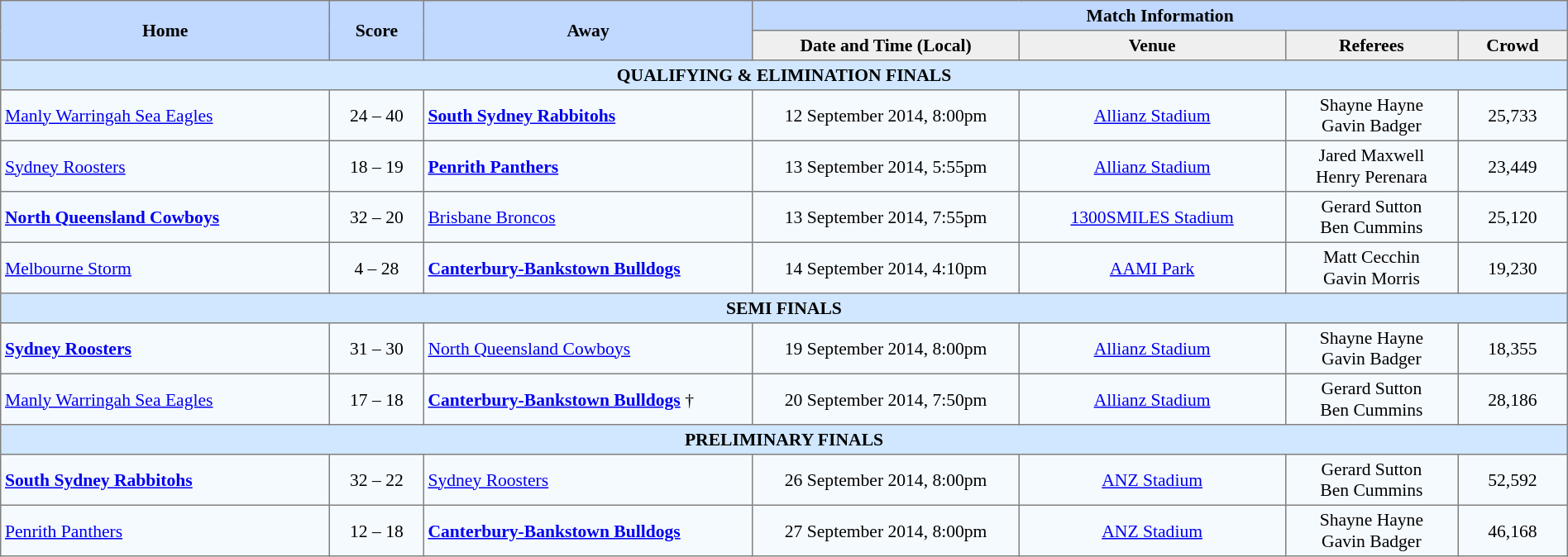<table border="1" cellpadding="3" cellspacing="0" style="border-collapse:collapse; font-size:90%; text-align:center; width:100%;">
<tr style="background:#c1d8ff;">
<th rowspan="2" style="width:21%;">Home</th>
<th rowspan="2" style="width:6%;">Score</th>
<th rowspan="2" style="width:21%;">Away</th>
<th colspan=6>Match Information</th>
</tr>
<tr style="background:#efefef;">
<th width=17%>Date and Time (Local)</th>
<th width=17%>Venue</th>
<th width=11%>Referees</th>
<th width=7%>Crowd</th>
</tr>
<tr style="background:#d0e7ff;">
<td colspan=7><strong>QUALIFYING & ELIMINATION FINALS</strong></td>
</tr>
<tr style="background:#f5faff;">
<td align=left> <a href='#'>Manly Warringah Sea Eagles</a></td>
<td>24 – 40</td>
<td align=left> <strong><a href='#'>South Sydney Rabbitohs</a></strong></td>
<td>12 September 2014, 8:00pm</td>
<td><a href='#'>Allianz Stadium</a></td>
<td>Shayne Hayne<br>Gavin Badger</td>
<td>25,733</td>
</tr>
<tr style="background:#f5faff;">
<td align=left> <a href='#'>Sydney Roosters</a></td>
<td>18 – 19</td>
<td align=left> <strong><a href='#'>Penrith Panthers</a></strong></td>
<td>13 September 2014, 5:55pm</td>
<td><a href='#'>Allianz Stadium</a></td>
<td>Jared Maxwell<br>Henry Perenara</td>
<td>23,449</td>
</tr>
<tr style="background:#f5faff;">
<td align=left> <strong><a href='#'>North Queensland Cowboys</a></strong></td>
<td>32 – 20</td>
<td align=left> <a href='#'>Brisbane Broncos</a></td>
<td>13 September 2014, 7:55pm</td>
<td><a href='#'>1300SMILES Stadium</a></td>
<td>Gerard Sutton<br>Ben Cummins</td>
<td>25,120</td>
</tr>
<tr style="background:#f5faff;">
<td align=left> <a href='#'>Melbourne Storm</a></td>
<td>4 – 28</td>
<td align=left> <strong><a href='#'>Canterbury-Bankstown Bulldogs</a></strong></td>
<td>14 September 2014, 4:10pm</td>
<td><a href='#'>AAMI Park</a></td>
<td>Matt Cecchin<br>Gavin Morris</td>
<td>19,230</td>
</tr>
<tr style="background:#d0e7ff;">
<td colspan=7><strong>SEMI FINALS</strong></td>
</tr>
<tr style="background:#f5faff;">
<td align=left> <strong><a href='#'>Sydney Roosters</a></strong></td>
<td>31 – 30</td>
<td align=left> <a href='#'>North Queensland Cowboys</a></td>
<td>19 September 2014, 8:00pm</td>
<td><a href='#'>Allianz Stadium</a></td>
<td>Shayne Hayne<br>Gavin Badger</td>
<td>18,355</td>
</tr>
<tr style="background:#f5faff;">
<td align=left> <a href='#'>Manly Warringah Sea Eagles</a></td>
<td>17 – 18</td>
<td align=left> <strong><a href='#'>Canterbury-Bankstown Bulldogs</a></strong> †</td>
<td>20 September 2014, 7:50pm</td>
<td><a href='#'>Allianz Stadium</a></td>
<td>Gerard Sutton<br>Ben Cummins</td>
<td>28,186</td>
</tr>
<tr style="background:#d0e7ff;">
<td colspan=7><strong>PRELIMINARY FINALS</strong></td>
</tr>
<tr style="background:#f5faff;">
<td align=left> <strong><a href='#'>South Sydney Rabbitohs</a></strong></td>
<td>32 – 22</td>
<td align=left> <a href='#'>Sydney Roosters</a></td>
<td>26 September 2014, 8:00pm</td>
<td><a href='#'>ANZ Stadium</a></td>
<td>Gerard Sutton<br>Ben Cummins</td>
<td>52,592</td>
</tr>
<tr style="background:#f5faff;">
<td align=left> <a href='#'>Penrith Panthers</a></td>
<td>12 – 18</td>
<td align=left> <strong><a href='#'>Canterbury-Bankstown Bulldogs</a></strong></td>
<td>27 September 2014, 8:00pm</td>
<td><a href='#'>ANZ Stadium</a></td>
<td>Shayne Hayne<br>Gavin Badger</td>
<td>46,168</td>
</tr>
</table>
